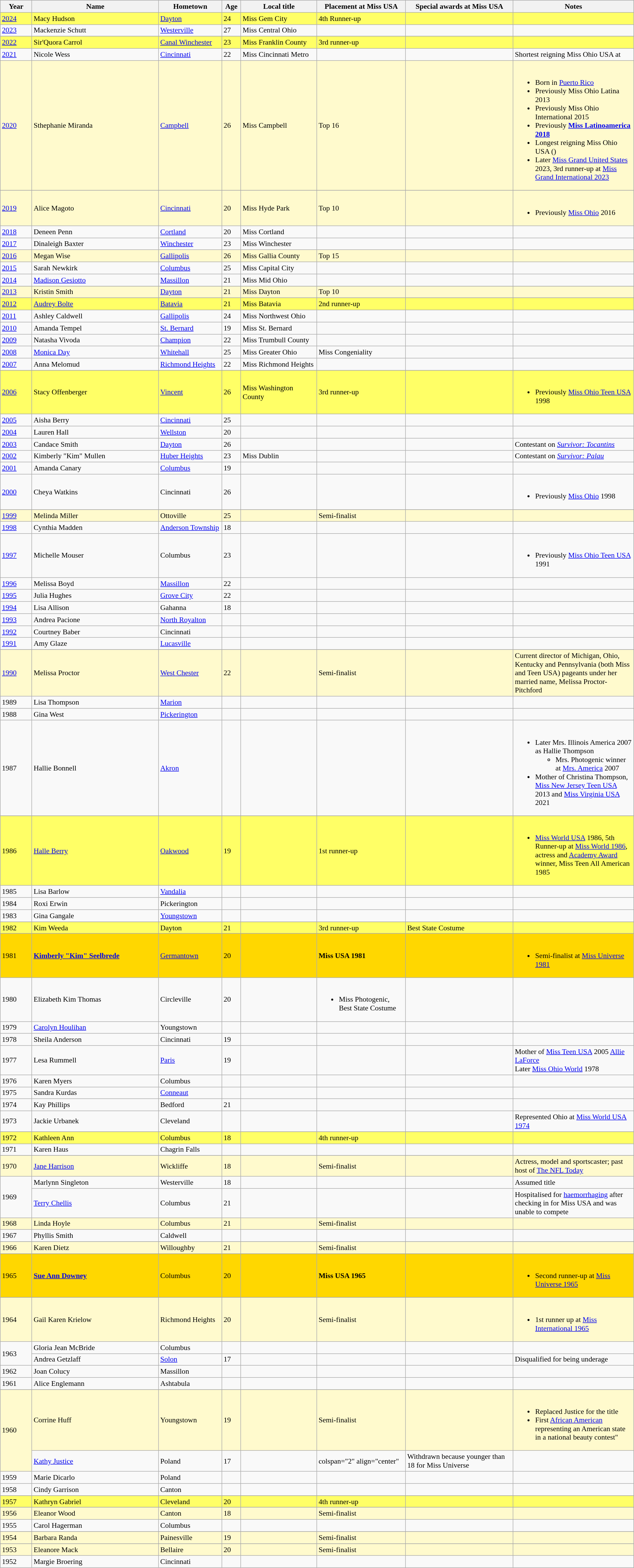<table class="wikitable sortable" style="font-size:90%;">
<tr bgcolor="#efefef">
<th width=5%>Year</th>
<th width=20%>Name</th>
<th width=10%>Hometown</th>
<th width=3%>Age</th>
<th width=12%>Local title</th>
<th width=14%>Placement at Miss USA</th>
<th width=17%>Special awards at Miss USA</th>
<th width=31%>Notes</th>
</tr>
<tr style="background-color:#FFFF66;">
<td><a href='#'>2024</a></td>
<td>Macy Hudson</td>
<td><a href='#'>Dayton</a></td>
<td>24</td>
<td>Miss Gem City</td>
<td>4th Runner-up</td>
<td></td>
<td></td>
</tr>
<tr>
<td><a href='#'>2023</a></td>
<td>Mackenzie Schutt</td>
<td><a href='#'>Westerville</a></td>
<td>27</td>
<td>Miss Central Ohio</td>
<td></td>
<td></td>
<td></td>
</tr>
<tr>
</tr>
<tr style="background-color:#FFFF66;">
<td><a href='#'>2022</a></td>
<td>Sir'Quora Carrol</td>
<td><a href='#'>Canal Winchester</a></td>
<td>23</td>
<td>Miss Franklin County</td>
<td>3rd runner-up</td>
<td></td>
<td></td>
</tr>
<tr>
<td><a href='#'>2021</a></td>
<td>Nicole Wess</td>
<td><a href='#'>Cincinnati</a></td>
<td>22</td>
<td>Miss Cincinnati Metro</td>
<td></td>
<td></td>
<td>Shortest reigning Miss Ohio USA at </td>
</tr>
<tr style="background-color:#FFFACD;">
<td><a href='#'>2020</a></td>
<td>Sthephanie Miranda</td>
<td><a href='#'>Campbell</a></td>
<td>26</td>
<td>Miss Campbell</td>
<td>Top 16</td>
<td></td>
<td><br><ul><li>Born in <a href='#'>Puerto Rico</a></li><li>Previously Miss Ohio Latina 2013</li><li>Previously Miss Ohio International 2015</li><li>Previously <strong><a href='#'>Miss Latinoamerica 2018</a></strong></li><li>Longest reigning Miss Ohio USA ()</li><li>Later <a href='#'>Miss Grand United States</a> 2023, 3rd runner-up at <a href='#'>Miss Grand International 2023</a></li></ul></td>
</tr>
<tr>
</tr>
<tr style="background-color:#FFFACD;">
<td><a href='#'>2019</a></td>
<td>Alice Magoto</td>
<td><a href='#'>Cincinnati</a></td>
<td>20</td>
<td>Miss Hyde Park</td>
<td>Top 10</td>
<td></td>
<td><br><ul><li>Previously <a href='#'>Miss Ohio</a> 2016</li></ul></td>
</tr>
<tr>
<td><a href='#'>2018</a></td>
<td>Deneen Penn</td>
<td><a href='#'>Cortland</a></td>
<td>20</td>
<td>Miss Cortland</td>
<td></td>
<td></td>
<td></td>
</tr>
<tr>
<td><a href='#'>2017</a></td>
<td>Dinaleigh Baxter</td>
<td><a href='#'>Winchester</a></td>
<td>23</td>
<td>Miss Winchester</td>
<td></td>
<td></td>
<td></td>
</tr>
<tr style="background-color:#FFFACD;">
<td><a href='#'>2016</a></td>
<td>Megan Wise</td>
<td><a href='#'>Gallipolis</a></td>
<td>26</td>
<td>Miss Gallia County</td>
<td>Top 15</td>
<td></td>
<td></td>
</tr>
<tr>
<td><a href='#'>2015</a></td>
<td>Sarah Newkirk</td>
<td><a href='#'>Columbus</a></td>
<td>25</td>
<td>Miss Capital City</td>
<td></td>
<td></td>
<td></td>
</tr>
<tr>
<td><a href='#'>2014</a></td>
<td><a href='#'>Madison Gesiotto</a></td>
<td><a href='#'>Massillon</a></td>
<td>21</td>
<td>Miss Mid Ohio</td>
<td></td>
<td></td>
<td></td>
</tr>
<tr>
</tr>
<tr style="background-color:#FFFACD;">
<td><a href='#'>2013</a></td>
<td>Kristin Smith</td>
<td><a href='#'>Dayton</a></td>
<td>21</td>
<td>Miss Dayton</td>
<td>Top 10</td>
<td></td>
<td></td>
</tr>
<tr>
</tr>
<tr style="background-color:#FFFF66;">
<td><a href='#'>2012</a></td>
<td><a href='#'>Audrey Bolte</a></td>
<td><a href='#'>Batavia</a></td>
<td>21</td>
<td>Miss Batavia</td>
<td>2nd runner-up</td>
<td></td>
<td></td>
</tr>
<tr>
<td><a href='#'>2011</a></td>
<td>Ashley Caldwell</td>
<td><a href='#'>Gallipolis</a></td>
<td>24</td>
<td>Miss Northwest Ohio</td>
<td></td>
<td></td>
<td></td>
</tr>
<tr>
<td><a href='#'>2010</a></td>
<td>Amanda Tempel</td>
<td><a href='#'>St. Bernard</a></td>
<td>19</td>
<td>Miss St. Bernard</td>
<td></td>
<td></td>
<td></td>
</tr>
<tr>
<td><a href='#'>2009</a></td>
<td>Natasha Vivoda</td>
<td><a href='#'>Champion</a></td>
<td>22</td>
<td>Miss Trumbull County</td>
<td></td>
<td></td>
<td></td>
</tr>
<tr>
<td><a href='#'>2008</a></td>
<td><a href='#'>Monica Day</a></td>
<td><a href='#'>Whitehall</a></td>
<td>25</td>
<td>Miss Greater Ohio</td>
<td>Miss Congeniality</td>
<td></td>
</tr>
<tr>
<td><a href='#'>2007</a></td>
<td>Anna Melomud</td>
<td><a href='#'>Richmond Heights</a></td>
<td>22</td>
<td>Miss Richmond Heights</td>
<td></td>
<td></td>
<td></td>
</tr>
<tr>
</tr>
<tr style="background-color:#FFFF66;">
<td><a href='#'>2006</a></td>
<td>Stacy Offenberger</td>
<td><a href='#'>Vincent</a></td>
<td>26</td>
<td>Miss Washington County</td>
<td>3rd runner-up</td>
<td></td>
<td><br><ul><li>Previously <a href='#'>Miss Ohio Teen USA</a> 1998</li></ul></td>
</tr>
<tr>
<td><a href='#'>2005</a></td>
<td>Aisha Berry</td>
<td><a href='#'>Cincinnati</a></td>
<td>25</td>
<td></td>
<td></td>
<td></td>
<td></td>
</tr>
<tr>
<td><a href='#'>2004</a></td>
<td>Lauren Hall</td>
<td><a href='#'>Wellston</a></td>
<td>20</td>
<td></td>
<td></td>
<td></td>
<td></td>
</tr>
<tr>
<td><a href='#'>2003</a></td>
<td>Candace Smith</td>
<td><a href='#'>Dayton</a></td>
<td>26</td>
<td></td>
<td></td>
<td></td>
<td>Contestant on <em><a href='#'>Survivor: Tocantins</a></em></td>
</tr>
<tr>
<td><a href='#'>2002</a></td>
<td>Kimberly "Kim" Mullen</td>
<td><a href='#'>Huber Heights</a></td>
<td>23</td>
<td>Miss Dublin</td>
<td></td>
<td></td>
<td>Contestant on <em><a href='#'>Survivor: Palau</a></em></td>
</tr>
<tr>
<td><a href='#'>2001</a></td>
<td>Amanda Canary</td>
<td><a href='#'>Columbus</a></td>
<td>19</td>
<td></td>
<td></td>
<td></td>
<td></td>
</tr>
<tr>
<td><a href='#'>2000</a></td>
<td>Cheya Watkins</td>
<td>Cincinnati</td>
<td>26</td>
<td></td>
<td></td>
<td></td>
<td><br><ul><li>Previously <a href='#'>Miss Ohio</a> 1998</li></ul></td>
</tr>
<tr>
</tr>
<tr style="background-color:#FFFACD;">
<td><a href='#'>1999</a></td>
<td>Melinda Miller</td>
<td>Ottoville</td>
<td>25</td>
<td></td>
<td>Semi-finalist</td>
<td></td>
<td></td>
</tr>
<tr>
<td><a href='#'>1998</a></td>
<td>Cynthia Madden</td>
<td><a href='#'>Anderson Township</a></td>
<td>18</td>
<td></td>
<td></td>
<td></td>
<td></td>
</tr>
<tr>
<td><a href='#'>1997</a></td>
<td>Michelle Mouser</td>
<td>Columbus</td>
<td>23</td>
<td></td>
<td></td>
<td></td>
<td><br><ul><li>Previously <a href='#'>Miss Ohio Teen USA</a> 1991</li></ul></td>
</tr>
<tr>
<td><a href='#'>1996</a></td>
<td>Melissa Boyd</td>
<td><a href='#'>Massillon</a></td>
<td>22</td>
<td></td>
<td></td>
<td></td>
<td></td>
</tr>
<tr>
<td><a href='#'>1995</a></td>
<td>Julia Hughes</td>
<td><a href='#'>Grove City</a></td>
<td>22</td>
<td></td>
<td></td>
<td></td>
<td></td>
</tr>
<tr>
<td><a href='#'>1994</a></td>
<td>Lisa Allison</td>
<td>Gahanna</td>
<td>18</td>
<td></td>
<td></td>
<td></td>
<td></td>
</tr>
<tr>
<td><a href='#'>1993</a></td>
<td>Andrea Pacione</td>
<td><a href='#'>North Royalton</a></td>
<td></td>
<td></td>
<td></td>
<td></td>
<td></td>
</tr>
<tr>
<td><a href='#'>1992</a></td>
<td>Courtney Baber</td>
<td>Cincinnati</td>
<td></td>
<td></td>
<td></td>
<td></td>
<td></td>
</tr>
<tr>
<td><a href='#'>1991</a></td>
<td>Amy Glaze</td>
<td><a href='#'>Lucasville</a></td>
<td></td>
<td></td>
<td></td>
<td></td>
<td></td>
</tr>
<tr>
</tr>
<tr style="background-color:#FFFACD;">
<td><a href='#'>1990</a></td>
<td>Melissa Proctor</td>
<td><a href='#'>West Chester</a></td>
<td>22</td>
<td></td>
<td>Semi-finalist</td>
<td></td>
<td>Current director of Michigan, Ohio, Kentucky and Pennsylvania (both Miss and Teen USA) pageants under her married name, Melissa Proctor-Pitchford</td>
</tr>
<tr>
<td>1989</td>
<td>Lisa Thompson</td>
<td><a href='#'>Marion</a></td>
<td></td>
<td></td>
<td></td>
<td></td>
<td></td>
</tr>
<tr>
<td>1988</td>
<td>Gina West</td>
<td><a href='#'>Pickerington</a></td>
<td></td>
<td></td>
<td></td>
<td></td>
<td></td>
</tr>
<tr>
<td>1987</td>
<td>Hallie Bonnell</td>
<td><a href='#'>Akron</a></td>
<td></td>
<td></td>
<td></td>
<td></td>
<td><br><ul><li>Later Mrs. Illinois America 2007 as Hallie Thompson<ul><li>Mrs. Photogenic winner at <a href='#'>Mrs. America</a> 2007</li></ul></li><li>Mother of Christina Thompson, <a href='#'>Miss New Jersey Teen USA</a> 2013 and <a href='#'>Miss Virginia USA</a> 2021</li></ul></td>
</tr>
<tr>
</tr>
<tr style="background-color:#FFFF66;">
<td>1986</td>
<td><a href='#'>Halle Berry</a></td>
<td><a href='#'>Oakwood</a></td>
<td>19</td>
<td></td>
<td>1st runner-up</td>
<td></td>
<td><br><ul><li><a href='#'>Miss World USA</a> 1986, 5th Runner-up at <a href='#'>Miss World 1986</a>, actress and <a href='#'>Academy Award</a> winner, Miss Teen All American 1985</li></ul></td>
</tr>
<tr>
<td>1985</td>
<td>Lisa Barlow</td>
<td><a href='#'>Vandalia</a></td>
<td></td>
<td></td>
<td></td>
<td></td>
<td></td>
</tr>
<tr>
<td>1984</td>
<td>Roxi Erwin</td>
<td>Pickerington</td>
<td></td>
<td></td>
<td></td>
<td></td>
<td></td>
</tr>
<tr>
<td>1983</td>
<td>Gina Gangale</td>
<td><a href='#'>Youngstown</a></td>
<td></td>
<td></td>
<td></td>
<td></td>
<td></td>
</tr>
<tr>
</tr>
<tr style="background-color:#FFFF66;">
<td>1982</td>
<td>Kim Weeda</td>
<td>Dayton</td>
<td>21</td>
<td></td>
<td>3rd runner-up</td>
<td>Best State Costume</td>
<td></td>
</tr>
<tr>
</tr>
<tr style="background-color:GOLD;">
<td>1981</td>
<td><strong><a href='#'>Kimberly "Kim" Seelbrede</a></strong></td>
<td><a href='#'>Germantown</a></td>
<td>20</td>
<td></td>
<td><strong>Miss USA 1981</strong></td>
<td></td>
<td><br><ul><li>Semi-finalist at <a href='#'>Miss Universe 1981</a></li></ul></td>
</tr>
<tr>
<td>1980</td>
<td>Elizabeth Kim Thomas</td>
<td>Circleville</td>
<td>20</td>
<td></td>
<td><br><ul><li>Miss Photogenic, Best State Costume</li></ul></td>
<td></td>
</tr>
<tr>
<td>1979</td>
<td><a href='#'>Carolyn Houlihan</a></td>
<td>Youngstown</td>
<td></td>
<td></td>
<td></td>
<td></td>
<td></td>
</tr>
<tr>
<td>1978</td>
<td>Sheila Anderson</td>
<td>Cincinnati</td>
<td>19</td>
<td></td>
<td></td>
<td></td>
<td></td>
</tr>
<tr>
<td>1977</td>
<td>Lesa Rummell</td>
<td><a href='#'>Paris</a></td>
<td>19</td>
<td></td>
<td></td>
<td></td>
<td>Mother of <a href='#'>Miss Teen USA</a> 2005 <a href='#'>Allie LaForce</a><br>Later <a href='#'>Miss Ohio World</a> 1978</td>
</tr>
<tr>
<td>1976</td>
<td>Karen Myers</td>
<td>Columbus</td>
<td></td>
<td></td>
<td></td>
<td></td>
<td></td>
</tr>
<tr>
<td>1975</td>
<td>Sandra Kurdas</td>
<td><a href='#'>Conneaut</a></td>
<td></td>
<td></td>
<td></td>
<td></td>
<td></td>
</tr>
<tr>
<td>1974</td>
<td>Kay Phillips</td>
<td>Bedford</td>
<td>21</td>
<td></td>
<td></td>
<td></td>
<td></td>
</tr>
<tr>
<td>1973</td>
<td>Jackie Urbanek</td>
<td>Cleveland</td>
<td></td>
<td></td>
<td></td>
<td></td>
<td>Represented Ohio at <a href='#'>Miss World USA 1974</a></td>
</tr>
<tr>
</tr>
<tr style="background-color:#FFFF66;">
<td>1972</td>
<td>Kathleen Ann</td>
<td>Columbus</td>
<td>18</td>
<td></td>
<td>4th runner-up</td>
<td></td>
<td></td>
</tr>
<tr>
<td>1971</td>
<td>Karen Haus</td>
<td>Chagrin Falls</td>
<td></td>
<td></td>
<td></td>
<td></td>
<td></td>
</tr>
<tr>
</tr>
<tr style="background-color:#FFFACD;">
<td>1970</td>
<td><a href='#'>Jane Harrison</a></td>
<td>Wickliffe</td>
<td>18</td>
<td></td>
<td>Semi-finalist</td>
<td></td>
<td>Actress, model and sportscaster; past host of <a href='#'>The NFL Today</a></td>
</tr>
<tr>
<td rowspan=2>1969</td>
<td>Marlynn Singleton</td>
<td>Westerville</td>
<td>18</td>
<td></td>
<td></td>
<td></td>
<td>Assumed title</td>
</tr>
<tr>
<td><a href='#'>Terry Chellis</a></td>
<td>Columbus</td>
<td>21</td>
<td></td>
<td></td>
<td></td>
<td>Hospitalised for <a href='#'>haemorrhaging</a> after checking in for Miss USA and was unable to compete</td>
</tr>
<tr style="background-color:#FFFACD;">
<td>1968</td>
<td>Linda Hoyle</td>
<td>Columbus</td>
<td>21</td>
<td></td>
<td>Semi-finalist</td>
<td></td>
<td></td>
</tr>
<tr>
<td>1967</td>
<td>Phyllis Smith</td>
<td>Caldwell</td>
<td></td>
<td></td>
<td></td>
<td></td>
<td></td>
</tr>
<tr>
</tr>
<tr style="background-color:#FFFACD;">
<td>1966</td>
<td>Karen Dietz</td>
<td>Willoughby</td>
<td>21</td>
<td></td>
<td>Semi-finalist</td>
<td></td>
<td></td>
</tr>
<tr>
</tr>
<tr style="background-color:GOLD;">
<td>1965</td>
<td><strong><a href='#'>Sue Ann Downey</a></strong></td>
<td>Columbus</td>
<td>20</td>
<td></td>
<td><strong>Miss USA 1965</strong></td>
<td></td>
<td><br><ul><li>Second runner-up at <a href='#'>Miss Universe 1965</a></li></ul></td>
</tr>
<tr>
</tr>
<tr style="background-color:#FFFACD;">
<td>1964</td>
<td>Gail Karen Krielow</td>
<td>Richmond Heights</td>
<td>20</td>
<td></td>
<td>Semi-finalist</td>
<td></td>
<td><br><ul><li>1st runner up at <a href='#'>Miss International 1965</a></li></ul></td>
</tr>
<tr>
<td rowspan=2>1963</td>
<td>Gloria Jean McBride</td>
<td>Columbus</td>
<td></td>
<td></td>
<td></td>
<td></td>
<td></td>
</tr>
<tr>
<td>Andrea Getzlaff</td>
<td><a href='#'>Solon</a></td>
<td>17</td>
<td></td>
<td></td>
<td></td>
<td>Disqualified for being underage</td>
</tr>
<tr>
<td>1962</td>
<td>Joan Colucy</td>
<td>Massillon</td>
<td></td>
<td></td>
<td></td>
<td></td>
<td></td>
</tr>
<tr>
<td>1961</td>
<td>Alice Englemann</td>
<td>Ashtabula</td>
<td></td>
<td></td>
<td></td>
<td></td>
<td></td>
</tr>
<tr>
</tr>
<tr style="background-color:#FFFACD;">
<td rowspan=2>1960</td>
<td>Corrine Huff</td>
<td>Youngstown</td>
<td>19</td>
<td></td>
<td>Semi-finalist</td>
<td></td>
<td><br><ul><li>Replaced Justice for the title</li><li>First <a href='#'>African American</a> representing an American state in a national beauty contest"</li></ul></td>
</tr>
<tr>
<td><a href='#'>Kathy Justice</a></td>
<td>Poland</td>
<td>17</td>
<td></td>
<td>colspan="2" align="center" </td>
<td>Withdrawn because younger than 18 for Miss Universe</td>
</tr>
<tr>
<td>1959</td>
<td>Marie Dicarlo</td>
<td>Poland</td>
<td></td>
<td></td>
<td></td>
<td></td>
<td></td>
</tr>
<tr>
<td>1958</td>
<td>Cindy Garrison</td>
<td>Canton</td>
<td></td>
<td></td>
<td></td>
<td></td>
<td></td>
</tr>
<tr>
</tr>
<tr style="background-color:#FFFF66;">
<td>1957</td>
<td>Kathryn Gabriel</td>
<td>Cleveland</td>
<td>20</td>
<td></td>
<td>4th runner-up</td>
<td></td>
<td></td>
</tr>
<tr>
</tr>
<tr style="background-color:#FFFACD;">
<td>1956</td>
<td>Eleanor Wood</td>
<td>Canton</td>
<td>18</td>
<td></td>
<td>Semi-finalist</td>
<td></td>
<td></td>
</tr>
<tr>
<td>1955</td>
<td>Carol Hagerman</td>
<td>Columbus</td>
<td></td>
<td></td>
<td></td>
<td></td>
<td></td>
</tr>
<tr>
</tr>
<tr style="background-color:#FFFACD;">
<td>1954</td>
<td>Barbara Randa</td>
<td>Painesville</td>
<td>19</td>
<td></td>
<td>Semi-finalist</td>
<td></td>
<td></td>
</tr>
<tr>
</tr>
<tr style="background-color:#FFFACD;">
<td>1953</td>
<td>Eleanore Mack</td>
<td>Bellaire</td>
<td>20</td>
<td></td>
<td>Semi-finalist</td>
<td></td>
<td></td>
</tr>
<tr>
<td>1952</td>
<td>Margie Broering</td>
<td>Cincinnati</td>
<td></td>
<td></td>
<td></td>
<td></td>
<td></td>
</tr>
</table>
